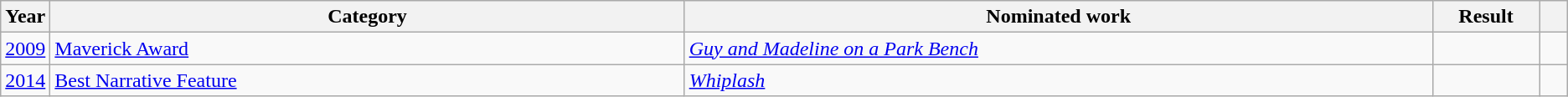<table class=wikitable>
<tr>
<th scope="col" style="width:1em;">Year</th>
<th scope="col" style="width:33em;">Category</th>
<th scope="col" style="width:39em;">Nominated work</th>
<th scope="col" style="width:5em;">Result</th>
<th scope="col" style="width:1em;"></th>
</tr>
<tr>
<td><a href='#'>2009</a></td>
<td><a href='#'>Maverick Award</a></td>
<td><em><a href='#'>Guy and Madeline on a Park Bench</a></em></td>
<td></td>
<td></td>
</tr>
<tr>
<td><a href='#'>2014</a></td>
<td><a href='#'>Best Narrative Feature</a></td>
<td><em><a href='#'>Whiplash</a></em></td>
<td></td>
<td></td>
</tr>
</table>
